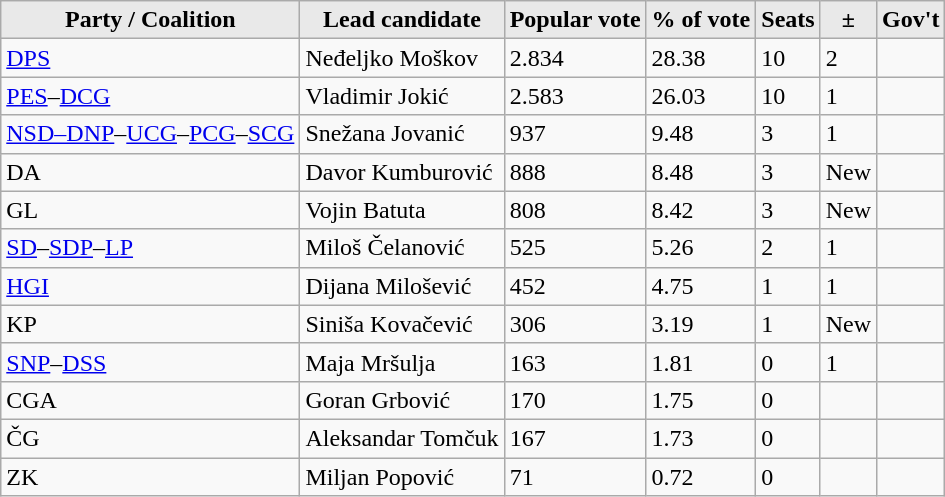<table class="wikitable">
<tr>
<th style="background-color:#E9E9E9">Party / Coalition</th>
<th style="background-color:#E9E9E9">Lead candidate</th>
<th style="background-color:#E9E9E9">Popular vote</th>
<th style="background-color:#E9E9E9">% of vote</th>
<th style="background-color:#E9E9E9">Seats</th>
<th style="background-color:#E9E9E9">±</th>
<th style="background-color:#E9E9E9">Gov't</th>
</tr>
<tr>
<td align="left"><a href='#'>DPS</a></td>
<td>Neđeljko Moškov</td>
<td>2.834</td>
<td>28.38</td>
<td>10</td>
<td>2</td>
<td></td>
</tr>
<tr>
<td align="left"><a href='#'>PES</a>–<a href='#'>DCG</a></td>
<td>Vladimir Jokić</td>
<td>2.583</td>
<td>26.03</td>
<td>10</td>
<td>1</td>
<td></td>
</tr>
<tr>
<td align="left"><a href='#'>NSD–DNP</a>–<a href='#'>UCG</a>–<a href='#'>PCG</a>–<a href='#'>SCG</a></td>
<td>Snežana Jovanić</td>
<td>937</td>
<td>9.48</td>
<td>3</td>
<td>1</td>
<td></td>
</tr>
<tr>
<td align="left">DA</td>
<td>Davor Kumburović</td>
<td>888</td>
<td>8.48</td>
<td>3</td>
<td>New</td>
<td></td>
</tr>
<tr>
<td align="left">GL</td>
<td>Vojin Batuta</td>
<td>808</td>
<td>8.42</td>
<td>3</td>
<td>New</td>
<td></td>
</tr>
<tr>
<td align="left"><a href='#'>SD</a>–<a href='#'>SDP</a>–<a href='#'>LP</a></td>
<td>Miloš Čelanović</td>
<td>525</td>
<td>5.26</td>
<td>2</td>
<td>1</td>
<td></td>
</tr>
<tr>
<td align="left"><a href='#'>HGI</a></td>
<td>Dijana Milošević</td>
<td>452</td>
<td>4.75</td>
<td>1</td>
<td>1</td>
<td></td>
</tr>
<tr>
<td align="left">KP</td>
<td>Siniša Kovačević</td>
<td>306</td>
<td>3.19</td>
<td>1</td>
<td>New</td>
<td></td>
</tr>
<tr>
<td align="left"><a href='#'>SNP</a>–<a href='#'>DSS</a></td>
<td>Maja Mršulja</td>
<td>163</td>
<td>1.81</td>
<td>0</td>
<td>1</td>
<td></td>
</tr>
<tr>
<td align="left">CGA</td>
<td>Goran Grbović</td>
<td>170</td>
<td>1.75</td>
<td>0</td>
<td></td>
<td></td>
</tr>
<tr>
<td align="left">ČG</td>
<td>Aleksandar Tomčuk</td>
<td>167</td>
<td>1.73</td>
<td>0</td>
<td></td>
<td></td>
</tr>
<tr>
<td align="left">ZK</td>
<td>Miljan Popović</td>
<td>71</td>
<td>0.72</td>
<td>0</td>
<td></td>
<td></td>
</tr>
</table>
